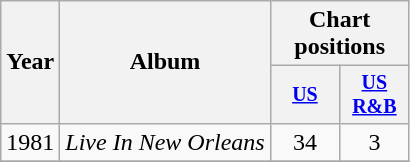<table class="wikitable" style="text-align:center;">
<tr>
<th rowspan="2">Year</th>
<th rowspan="2">Album</th>
<th colspan="2">Chart positions</th>
</tr>
<tr style="font-size:smaller;">
<th width="40"><a href='#'>US</a></th>
<th width="40"><a href='#'>US<br>R&B</a></th>
</tr>
<tr>
<td rowspan="1">1981</td>
<td align="left"><em>Live In New Orleans</em></td>
<td>34</td>
<td>3</td>
</tr>
<tr>
</tr>
</table>
